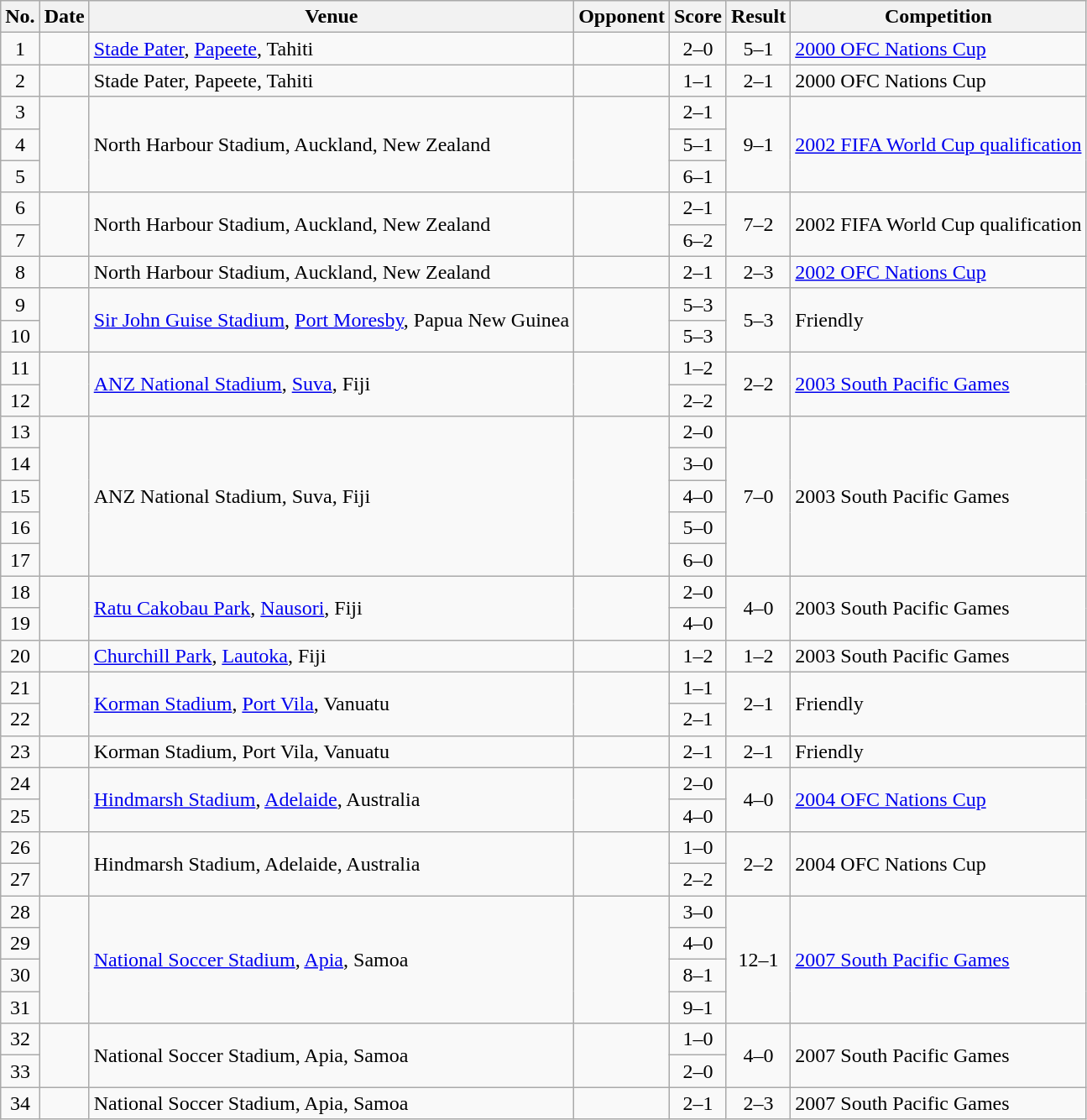<table class="wikitable sortable">
<tr>
<th scope="col">No.</th>
<th scope="col">Date</th>
<th scope="col">Venue</th>
<th scope="col">Opponent</th>
<th scope="col">Score</th>
<th scope="col">Result</th>
<th scope="col">Competition</th>
</tr>
<tr>
<td style="text-align:center">1</td>
<td></td>
<td><a href='#'>Stade Pater</a>, <a href='#'>Papeete</a>, Tahiti</td>
<td></td>
<td style="text-align:center">2–0</td>
<td style="text-align:center">5–1</td>
<td><a href='#'>2000 OFC Nations Cup</a></td>
</tr>
<tr>
<td style="text-align:center">2</td>
<td></td>
<td>Stade Pater, Papeete, Tahiti</td>
<td></td>
<td style="text-align:center">1–1</td>
<td style="text-align:center">2–1</td>
<td>2000 OFC Nations Cup</td>
</tr>
<tr>
<td style="text-align:center">3</td>
<td rowspan=3></td>
<td rowspan=3>North Harbour Stadium, Auckland, New Zealand</td>
<td rowspan=3></td>
<td style="text-align:center">2–1</td>
<td align="center" rowspan=3>9–1</td>
<td rowspan=3><a href='#'>2002 FIFA World Cup qualification</a></td>
</tr>
<tr>
<td style="text-align:center">4</td>
<td style="text-align:center">5–1</td>
</tr>
<tr>
<td style="text-align:center">5</td>
<td style="text-align:center">6–1</td>
</tr>
<tr>
<td style="text-align:center">6</td>
<td rowspan="2"></td>
<td rowspan="2">North Harbour Stadium, Auckland, New Zealand</td>
<td rowspan="2"></td>
<td style="text-align:center">2–1</td>
<td rowspan="2" style="text-align:center">7–2</td>
<td rowspan="2">2002 FIFA World Cup qualification</td>
</tr>
<tr>
<td style="text-align:center">7</td>
<td style="text-align:center">6–2</td>
</tr>
<tr>
<td style="text-align:center">8</td>
<td></td>
<td>North Harbour Stadium, Auckland, New Zealand</td>
<td></td>
<td style="text-align:center">2–1</td>
<td style="text-align:center">2–3</td>
<td><a href='#'>2002 OFC Nations Cup</a></td>
</tr>
<tr>
<td style="text-align:center">9</td>
<td rowspan="2"></td>
<td rowspan="2"><a href='#'>Sir John Guise Stadium</a>, <a href='#'>Port Moresby</a>, Papua New Guinea</td>
<td rowspan="2"></td>
<td style="text-align:center">5–3</td>
<td rowspan="2" style="text-align:center">5–3</td>
<td rowspan="2">Friendly</td>
</tr>
<tr>
<td style="text-align:center">10</td>
<td style="text-align:center">5–3</td>
</tr>
<tr>
<td style="text-align:center">11</td>
<td rowspan="2"></td>
<td rowspan="2"><a href='#'>ANZ National Stadium</a>, <a href='#'>Suva</a>, Fiji</td>
<td rowspan="2"></td>
<td style="text-align:center">1–2</td>
<td rowspan="2" style="text-align:center">2–2</td>
<td rowspan="2"><a href='#'>2003 South Pacific Games</a></td>
</tr>
<tr>
<td style="text-align:center">12</td>
<td style="text-align:center">2–2</td>
</tr>
<tr>
<td style="text-align:center">13</td>
<td rowspan="5"></td>
<td rowspan="5">ANZ National Stadium, Suva, Fiji</td>
<td rowspan="5"></td>
<td style="text-align:center">2–0</td>
<td rowspan="5" style="text-align:center">7–0</td>
<td rowspan="5">2003 South Pacific Games</td>
</tr>
<tr>
<td style="text-align:center">14</td>
<td style="text-align:center">3–0</td>
</tr>
<tr>
<td style="text-align:center">15</td>
<td style="text-align:center">4–0</td>
</tr>
<tr>
<td style="text-align:center">16</td>
<td style="text-align:center">5–0</td>
</tr>
<tr>
<td style="text-align:center">17</td>
<td style="text-align:center">6–0</td>
</tr>
<tr>
<td style="text-align:center">18</td>
<td rowspan="2"></td>
<td rowspan="2"><a href='#'>Ratu Cakobau Park</a>, <a href='#'>Nausori</a>, Fiji</td>
<td rowspan="2"></td>
<td style="text-align:center">2–0</td>
<td rowspan="2" style="text-align:center">4–0</td>
<td rowspan="2">2003 South Pacific Games</td>
</tr>
<tr>
<td style="text-align:center">19</td>
<td style="text-align:center">4–0</td>
</tr>
<tr>
<td style="text-align:center">20</td>
<td></td>
<td><a href='#'>Churchill Park</a>, <a href='#'>Lautoka</a>, Fiji</td>
<td></td>
<td style="text-align:center">1–2</td>
<td style="text-align:center">1–2</td>
<td>2003 South Pacific Games</td>
</tr>
<tr>
<td style="text-align:center">21</td>
<td rowspan="2"></td>
<td rowspan="2"><a href='#'>Korman Stadium</a>, <a href='#'>Port Vila</a>, Vanuatu</td>
<td rowspan="2"></td>
<td style="text-align:center">1–1</td>
<td rowspan="2" style="text-align:center">2–1</td>
<td rowspan="2">Friendly</td>
</tr>
<tr>
<td style="text-align:center">22</td>
<td style="text-align:center">2–1</td>
</tr>
<tr>
<td style="text-align:center">23</td>
<td></td>
<td>Korman Stadium, Port Vila, Vanuatu</td>
<td></td>
<td style="text-align:center">2–1</td>
<td style="text-align:center">2–1</td>
<td>Friendly</td>
</tr>
<tr>
<td style="text-align:center">24</td>
<td rowspan="2"></td>
<td rowspan="2"><a href='#'>Hindmarsh Stadium</a>, <a href='#'>Adelaide</a>, Australia</td>
<td rowspan="2"></td>
<td style="text-align:center">2–0</td>
<td rowspan="2" style="text-align:center">4–0</td>
<td rowspan="2"><a href='#'>2004 OFC Nations Cup</a></td>
</tr>
<tr>
<td style="text-align:center">25</td>
<td style="text-align:center">4–0</td>
</tr>
<tr>
<td style="text-align:center">26</td>
<td rowspan="2"></td>
<td rowspan="2">Hindmarsh Stadium, Adelaide, Australia</td>
<td rowspan="2"></td>
<td style="text-align:center">1–0</td>
<td rowspan="2" style="text-align:center">2–2</td>
<td rowspan="2">2004 OFC Nations Cup</td>
</tr>
<tr>
<td style="text-align:center">27</td>
<td style="text-align:center">2–2</td>
</tr>
<tr>
<td style="text-align:center">28</td>
<td rowspan="4"></td>
<td rowspan="4"><a href='#'>National Soccer Stadium</a>, <a href='#'>Apia</a>, Samoa</td>
<td rowspan="4"></td>
<td style="text-align:center">3–0</td>
<td rowspan="4" style="text-align:center">12–1</td>
<td rowspan="4"><a href='#'>2007 South Pacific Games</a></td>
</tr>
<tr>
<td style="text-align:center">29</td>
<td style="text-align:center">4–0</td>
</tr>
<tr>
<td style="text-align:center">30</td>
<td style="text-align:center">8–1</td>
</tr>
<tr>
<td style="text-align:center">31</td>
<td style="text-align:center">9–1</td>
</tr>
<tr>
<td style="text-align:center">32</td>
<td rowspan="2"></td>
<td rowspan="2">National Soccer Stadium, Apia, Samoa</td>
<td rowspan="2"></td>
<td style="text-align:center">1–0</td>
<td rowspan="2" style="text-align:center">4–0</td>
<td rowspan="2">2007 South Pacific Games</td>
</tr>
<tr>
<td style="text-align:center">33</td>
<td style="text-align:center">2–0</td>
</tr>
<tr>
<td style="text-align:center">34</td>
<td></td>
<td>National Soccer Stadium, Apia, Samoa</td>
<td></td>
<td style="text-align:center">2–1</td>
<td style="text-align:center">2–3</td>
<td>2007 South Pacific Games</td>
</tr>
</table>
